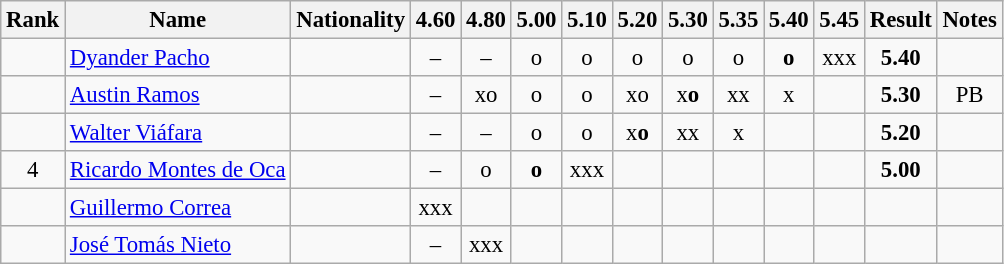<table class="wikitable sortable" style="text-align:center;font-size:95%">
<tr>
<th>Rank</th>
<th>Name</th>
<th>Nationality</th>
<th>4.60</th>
<th>4.80</th>
<th>5.00</th>
<th>5.10</th>
<th>5.20</th>
<th>5.30</th>
<th>5.35</th>
<th>5.40</th>
<th>5.45</th>
<th>Result</th>
<th>Notes</th>
</tr>
<tr>
<td></td>
<td align=left><a href='#'>Dyander Pacho</a></td>
<td align=left></td>
<td>–</td>
<td>–</td>
<td>o</td>
<td>o</td>
<td>o</td>
<td>o</td>
<td>o</td>
<td><strong>o</strong></td>
<td>xxx</td>
<td><strong>5.40</strong></td>
<td></td>
</tr>
<tr>
<td></td>
<td align=left><a href='#'>Austin Ramos</a></td>
<td align=left></td>
<td>–</td>
<td>xo</td>
<td>o</td>
<td>o</td>
<td>xo</td>
<td>x<strong>o</strong></td>
<td>xx</td>
<td>x</td>
<td></td>
<td><strong>5.30</strong></td>
<td>PB</td>
</tr>
<tr>
<td></td>
<td align=left><a href='#'>Walter Viáfara</a></td>
<td align=left></td>
<td>–</td>
<td>–</td>
<td>o</td>
<td>o</td>
<td>x<strong>o</strong></td>
<td>xx</td>
<td>x</td>
<td></td>
<td></td>
<td><strong>5.20</strong></td>
<td></td>
</tr>
<tr>
<td>4</td>
<td align=left><a href='#'>Ricardo Montes de Oca</a></td>
<td align=left></td>
<td>–</td>
<td>o</td>
<td><strong>o</strong></td>
<td>xxx</td>
<td></td>
<td></td>
<td></td>
<td></td>
<td></td>
<td><strong>5.00</strong></td>
<td></td>
</tr>
<tr>
<td></td>
<td align=left><a href='#'>Guillermo Correa</a></td>
<td align=left></td>
<td>xxx</td>
<td></td>
<td></td>
<td></td>
<td></td>
<td></td>
<td></td>
<td></td>
<td></td>
<td><strong></strong></td>
<td></td>
</tr>
<tr>
<td></td>
<td align=left><a href='#'>José Tomás Nieto</a></td>
<td align=left></td>
<td>–</td>
<td>xxx</td>
<td></td>
<td></td>
<td></td>
<td></td>
<td></td>
<td></td>
<td></td>
<td><strong></strong></td>
<td></td>
</tr>
</table>
